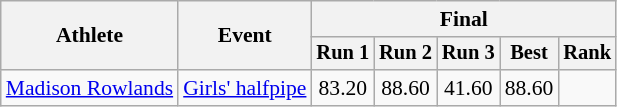<table class="wikitable" style="font-size:90%">
<tr>
<th rowspan=2>Athlete</th>
<th rowspan=2>Event</th>
<th colspan=5>Final</th>
</tr>
<tr style="font-size:95%">
<th>Run 1</th>
<th>Run 2</th>
<th>Run 3</th>
<th>Best</th>
<th>Rank</th>
</tr>
<tr align=center>
<td align=left><a href='#'>Madison Rowlands</a></td>
<td align=left><a href='#'>Girls' halfpipe</a></td>
<td>83.20</td>
<td>88.60</td>
<td>41.60</td>
<td>88.60</td>
<td></td>
</tr>
</table>
